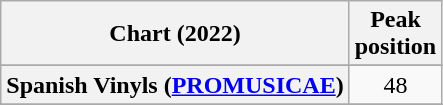<table class="wikitable sortable plainrowheaders" style="text-align:center">
<tr>
<th scope="col">Chart (2022)</th>
<th scope="col">Peak<br>position</th>
</tr>
<tr>
</tr>
<tr>
</tr>
<tr>
</tr>
<tr>
<th scope="row">Spanish Vinyls (<a href='#'>PROMUSICAE</a>)</th>
<td>48</td>
</tr>
<tr>
</tr>
<tr>
</tr>
</table>
